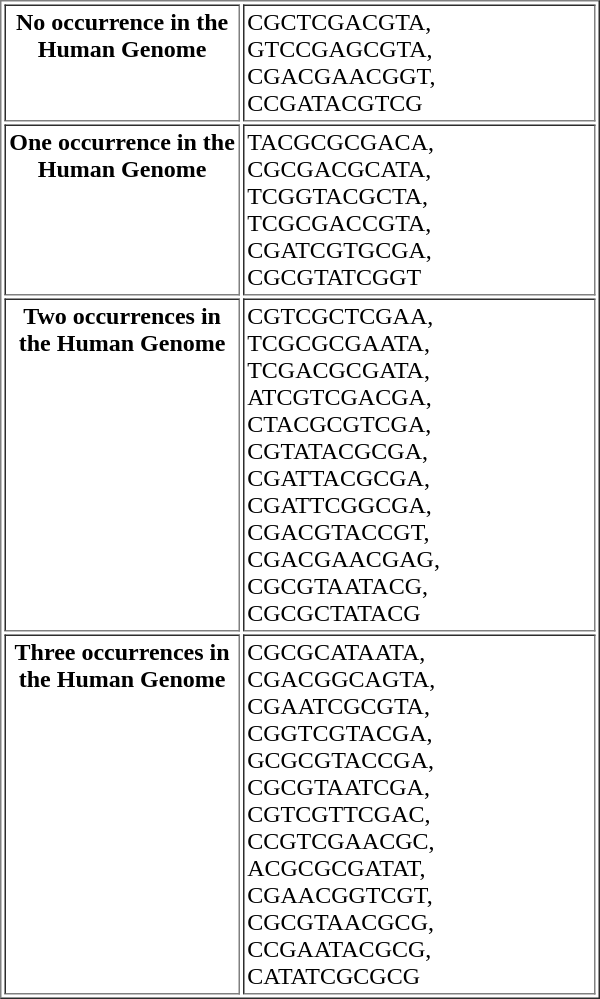<table style="float: right;" border="1" cellpadding="2" width="400">
<tr valign="top">
<th scope="row" width="40%">No occurrence in the Human Genome</th>
<td width="90%">CGCTCGACGTA, GTCCGAGCGTA, CGACGAACGGT, CCGATACGTCG</td>
</tr>
<tr valign="top">
<th scope="row">One occurrence in the Human Genome</th>
<td>TACGCGCGACA, CGCGACGCATA, TCGGTACGCTA, TCGCGACCGTA, CGATCGTGCGA, CGCGTATCGGT</td>
</tr>
<tr valign="top">
<th scope="row">Two occurrences in the Human Genome</th>
<td>CGTCGCTCGAA, TCGCGCGAATA, TCGACGCGATA, ATCGTCGACGA, CTACGCGTCGA, CGTATACGCGA, CGATTACGCGA, CGATTCGGCGA, CGACGTACCGT, CGACGAACGAG, CGCGTAATACG, CGCGCTATACG</td>
</tr>
<tr valign="top">
<th scope="row">Three occurrences in the Human Genome</th>
<td>CGCGCATAATA, CGACGGCAGTA, CGAATCGCGTA, CGGTCGTACGA, GCGCGTACCGA, CGCGTAATCGA, CGTCGTTCGAC, CCGTCGAACGC, ACGCGCGATAT, CGAACGGTCGT, CGCGTAACGCG, CCGAATACGCG, CATATCGCGCG</td>
</tr>
</table>
